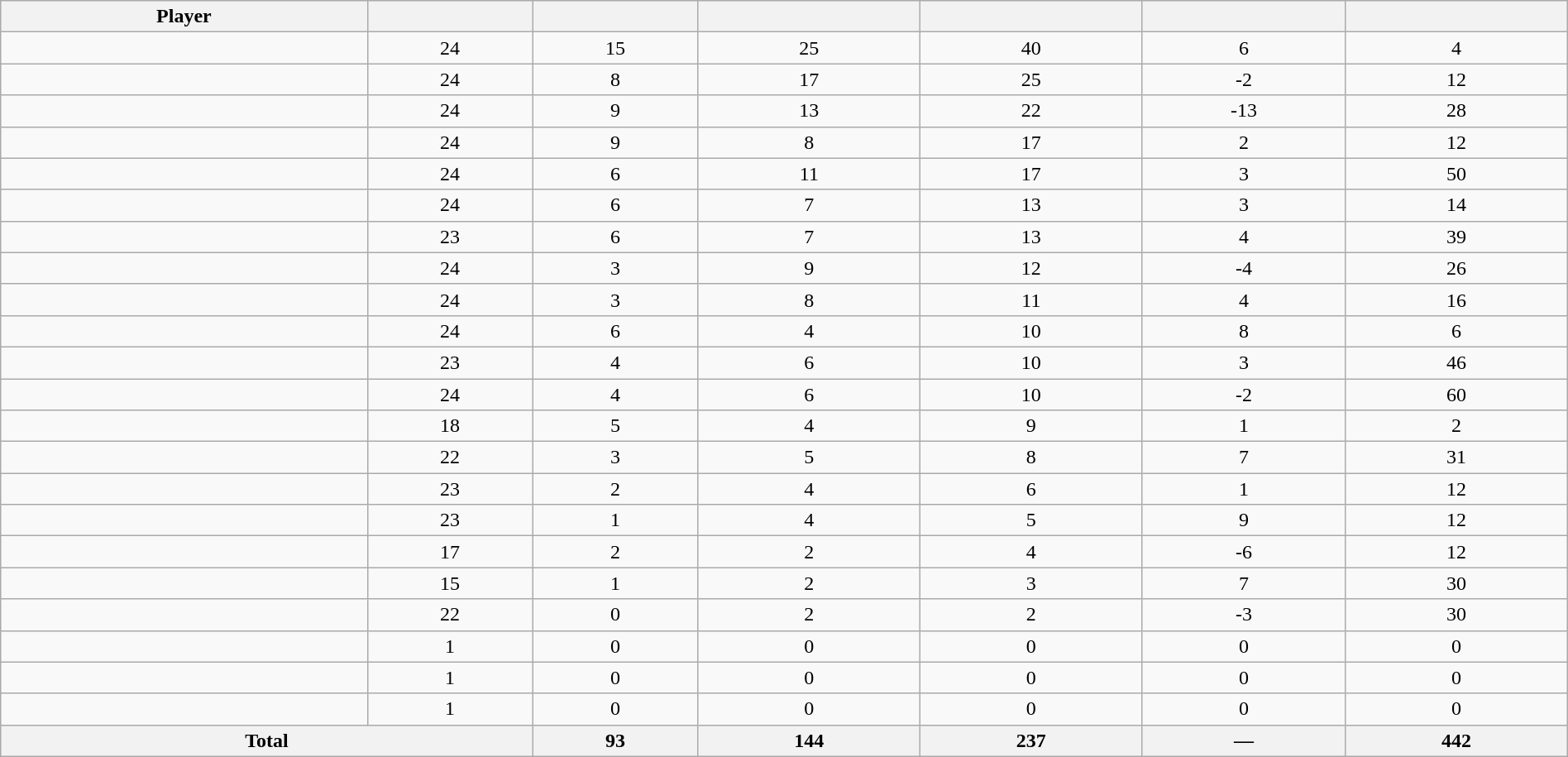<table class="wikitable sortable" style="width:100%;">
<tr align=center>
<th>Player</th>
<th></th>
<th></th>
<th></th>
<th></th>
<th data-sort-type="number"></th>
<th></th>
</tr>
<tr align=center>
<td></td>
<td>24</td>
<td>15</td>
<td>25</td>
<td>40</td>
<td>6</td>
<td>4</td>
</tr>
<tr align=center>
<td></td>
<td>24</td>
<td>8</td>
<td>17</td>
<td>25</td>
<td>-2</td>
<td>12</td>
</tr>
<tr align=center>
<td></td>
<td>24</td>
<td>9</td>
<td>13</td>
<td>22</td>
<td>-13</td>
<td>28</td>
</tr>
<tr align=center>
<td></td>
<td>24</td>
<td>9</td>
<td>8</td>
<td>17</td>
<td>2</td>
<td>12</td>
</tr>
<tr align=center>
<td></td>
<td>24</td>
<td>6</td>
<td>11</td>
<td>17</td>
<td>3</td>
<td>50</td>
</tr>
<tr align=center>
<td></td>
<td>24</td>
<td>6</td>
<td>7</td>
<td>13</td>
<td>3</td>
<td>14</td>
</tr>
<tr align=center>
<td></td>
<td>23</td>
<td>6</td>
<td>7</td>
<td>13</td>
<td>4</td>
<td>39</td>
</tr>
<tr align=center>
<td></td>
<td>24</td>
<td>3</td>
<td>9</td>
<td>12</td>
<td>-4</td>
<td>26</td>
</tr>
<tr align=center>
<td></td>
<td>24</td>
<td>3</td>
<td>8</td>
<td>11</td>
<td>4</td>
<td>16</td>
</tr>
<tr align=center>
<td></td>
<td>24</td>
<td>6</td>
<td>4</td>
<td>10</td>
<td>8</td>
<td>6</td>
</tr>
<tr align=center>
<td></td>
<td>23</td>
<td>4</td>
<td>6</td>
<td>10</td>
<td>3</td>
<td>46</td>
</tr>
<tr align=center>
<td></td>
<td>24</td>
<td>4</td>
<td>6</td>
<td>10</td>
<td>-2</td>
<td>60</td>
</tr>
<tr align=center>
<td></td>
<td>18</td>
<td>5</td>
<td>4</td>
<td>9</td>
<td>1</td>
<td>2</td>
</tr>
<tr align=center>
<td></td>
<td>22</td>
<td>3</td>
<td>5</td>
<td>8</td>
<td>7</td>
<td>31</td>
</tr>
<tr align=center>
<td></td>
<td>23</td>
<td>2</td>
<td>4</td>
<td>6</td>
<td>1</td>
<td>12</td>
</tr>
<tr align=center>
<td></td>
<td>23</td>
<td>1</td>
<td>4</td>
<td>5</td>
<td>9</td>
<td>12</td>
</tr>
<tr align=center>
<td></td>
<td>17</td>
<td>2</td>
<td>2</td>
<td>4</td>
<td>-6</td>
<td>12</td>
</tr>
<tr align=center>
<td></td>
<td>15</td>
<td>1</td>
<td>2</td>
<td>3</td>
<td>7</td>
<td>30</td>
</tr>
<tr align=center>
<td></td>
<td>22</td>
<td>0</td>
<td>2</td>
<td>2</td>
<td>-3</td>
<td>30</td>
</tr>
<tr align=center>
<td></td>
<td>1</td>
<td>0</td>
<td>0</td>
<td>0</td>
<td>0</td>
<td>0</td>
</tr>
<tr align=center>
<td></td>
<td>1</td>
<td>0</td>
<td>0</td>
<td>0</td>
<td>0</td>
<td>0</td>
</tr>
<tr align=center>
<td></td>
<td>1</td>
<td>0</td>
<td>0</td>
<td>0</td>
<td>0</td>
<td>0</td>
</tr>
<tr class="sortbotom">
<th colspan=2>Total</th>
<th>93</th>
<th>144</th>
<th>237</th>
<th>—</th>
<th>442</th>
</tr>
</table>
